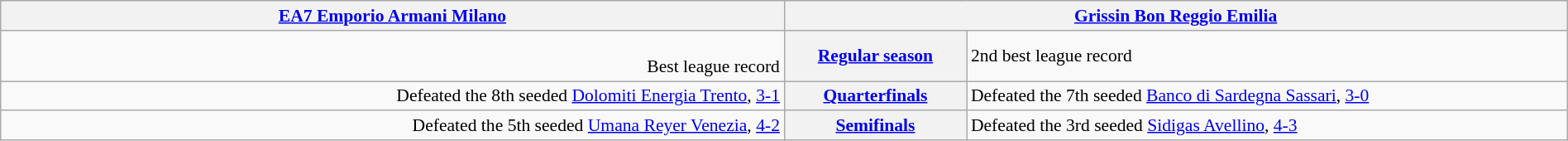<table style="width:100%; font-size:90%" class="wikitable">
<tr valign=top>
<th colspan="2" style="width:45%;"><a href='#'>EA7 Emporio Armani Milano</a></th>
<th colspan="2" style="width:45%;"><a href='#'>Grissin Bon Reggio Emilia</a></th>
</tr>
<tr>
<td align=right><br> Best league record</td>
<th colspan=2><a href='#'>Regular season</a></th>
<td> 2nd best league record</td>
</tr>
<tr>
<td align=right>Defeated the 8th seeded <a href='#'>Dolomiti Energia Trento</a>, <a href='#'>3-1</a></td>
<th colspan=2><a href='#'>Quarterfinals</a></th>
<td align=left>Defeated the 7th seeded <a href='#'>Banco di Sardegna Sassari</a>, <a href='#'>3-0</a></td>
</tr>
<tr>
<td align=right>Defeated the 5th seeded <a href='#'>Umana Reyer Venezia</a>, <a href='#'>4-2</a></td>
<th colspan=2><a href='#'>Semifinals</a></th>
<td align=left>Defeated the 3rd seeded <a href='#'>Sidigas Avellino</a>, <a href='#'>4-3</a></td>
</tr>
</table>
